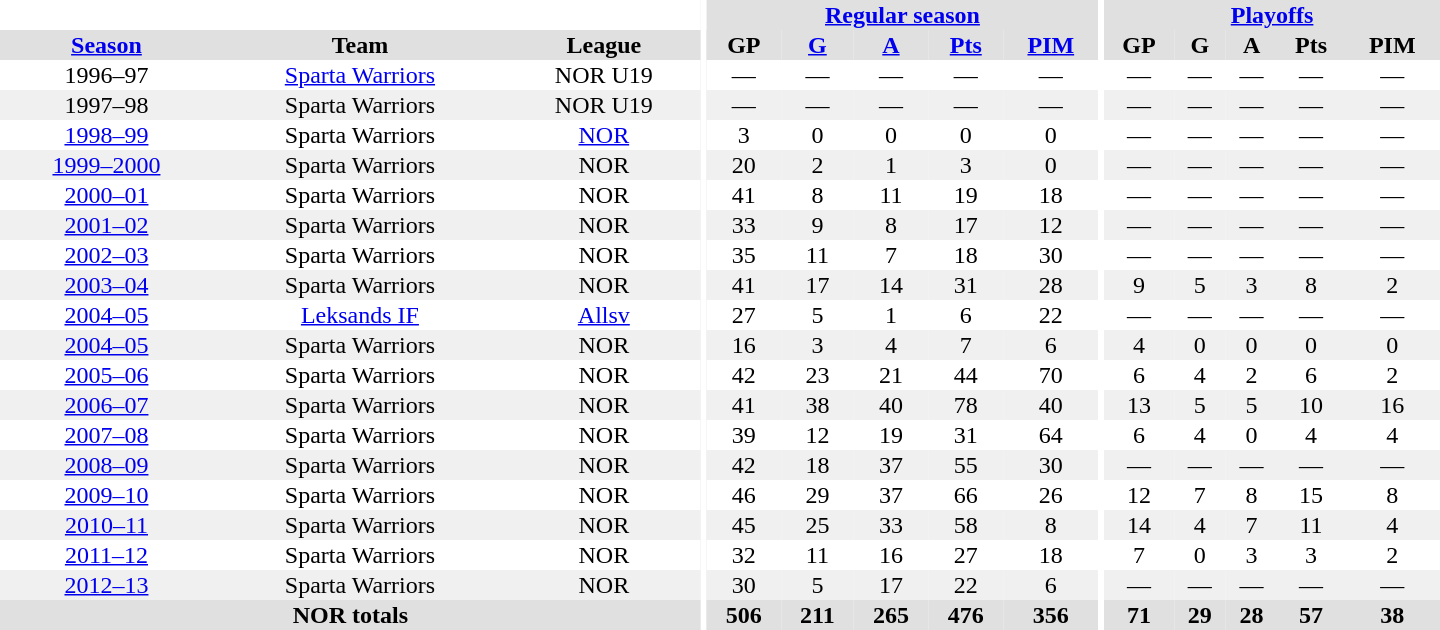<table border="0" cellpadding="1" cellspacing="0" style="text-align:center; width:60em">
<tr bgcolor="#e0e0e0">
<th colspan="3" bgcolor="#ffffff"></th>
<th rowspan="99" bgcolor="#ffffff"></th>
<th colspan="5"><a href='#'>Regular season</a></th>
<th rowspan="99" bgcolor="#ffffff"></th>
<th colspan="5"><a href='#'>Playoffs</a></th>
</tr>
<tr bgcolor="#e0e0e0">
<th><a href='#'>Season</a></th>
<th>Team</th>
<th>League</th>
<th>GP</th>
<th><a href='#'>G</a></th>
<th><a href='#'>A</a></th>
<th><a href='#'>Pts</a></th>
<th><a href='#'>PIM</a></th>
<th>GP</th>
<th>G</th>
<th>A</th>
<th>Pts</th>
<th>PIM</th>
</tr>
<tr>
<td>1996–97</td>
<td><a href='#'>Sparta Warriors</a></td>
<td>NOR U19</td>
<td>—</td>
<td>—</td>
<td>—</td>
<td>—</td>
<td>—</td>
<td>—</td>
<td>—</td>
<td>—</td>
<td>—</td>
<td>—</td>
</tr>
<tr bgcolor="#f0f0f0">
<td>1997–98</td>
<td>Sparta Warriors</td>
<td>NOR U19</td>
<td>—</td>
<td>—</td>
<td>—</td>
<td>—</td>
<td>—</td>
<td>—</td>
<td>—</td>
<td>—</td>
<td>—</td>
<td>—</td>
</tr>
<tr>
<td><a href='#'>1998–99</a></td>
<td>Sparta Warriors</td>
<td><a href='#'>NOR</a></td>
<td>3</td>
<td>0</td>
<td>0</td>
<td>0</td>
<td>0</td>
<td>—</td>
<td>—</td>
<td>—</td>
<td>—</td>
<td>—</td>
</tr>
<tr bgcolor="#f0f0f0">
<td><a href='#'>1999–2000</a></td>
<td>Sparta Warriors</td>
<td>NOR</td>
<td>20</td>
<td>2</td>
<td>1</td>
<td>3</td>
<td>0</td>
<td>—</td>
<td>—</td>
<td>—</td>
<td>—</td>
<td>—</td>
</tr>
<tr>
<td><a href='#'>2000–01</a></td>
<td>Sparta Warriors</td>
<td>NOR</td>
<td>41</td>
<td>8</td>
<td>11</td>
<td>19</td>
<td>18</td>
<td>—</td>
<td>—</td>
<td>—</td>
<td>—</td>
<td>—</td>
</tr>
<tr bgcolor="#f0f0f0">
<td><a href='#'>2001–02</a></td>
<td>Sparta Warriors</td>
<td>NOR</td>
<td>33</td>
<td>9</td>
<td>8</td>
<td>17</td>
<td>12</td>
<td>—</td>
<td>—</td>
<td>—</td>
<td>—</td>
<td>—</td>
</tr>
<tr>
<td><a href='#'>2002–03</a></td>
<td>Sparta Warriors</td>
<td>NOR</td>
<td>35</td>
<td>11</td>
<td>7</td>
<td>18</td>
<td>30</td>
<td>—</td>
<td>—</td>
<td>—</td>
<td>—</td>
<td>—</td>
</tr>
<tr bgcolor="#f0f0f0">
<td><a href='#'>2003–04</a></td>
<td>Sparta Warriors</td>
<td>NOR</td>
<td>41</td>
<td>17</td>
<td>14</td>
<td>31</td>
<td>28</td>
<td>9</td>
<td>5</td>
<td>3</td>
<td>8</td>
<td>2</td>
</tr>
<tr>
<td><a href='#'>2004–05</a></td>
<td><a href='#'>Leksands IF</a></td>
<td><a href='#'>Allsv</a></td>
<td>27</td>
<td>5</td>
<td>1</td>
<td>6</td>
<td>22</td>
<td>—</td>
<td>—</td>
<td>—</td>
<td>—</td>
<td>—</td>
</tr>
<tr bgcolor="#f0f0f0">
<td><a href='#'>2004–05</a></td>
<td>Sparta Warriors</td>
<td>NOR</td>
<td>16</td>
<td>3</td>
<td>4</td>
<td>7</td>
<td>6</td>
<td>4</td>
<td>0</td>
<td>0</td>
<td>0</td>
<td>0</td>
</tr>
<tr>
<td><a href='#'>2005–06</a></td>
<td>Sparta Warriors</td>
<td>NOR</td>
<td>42</td>
<td>23</td>
<td>21</td>
<td>44</td>
<td>70</td>
<td>6</td>
<td>4</td>
<td>2</td>
<td>6</td>
<td>2</td>
</tr>
<tr bgcolor="#f0f0f0">
<td><a href='#'>2006–07</a></td>
<td>Sparta Warriors</td>
<td>NOR</td>
<td>41</td>
<td>38</td>
<td>40</td>
<td>78</td>
<td>40</td>
<td>13</td>
<td>5</td>
<td>5</td>
<td>10</td>
<td>16</td>
</tr>
<tr>
<td><a href='#'>2007–08</a></td>
<td>Sparta Warriors</td>
<td>NOR</td>
<td>39</td>
<td>12</td>
<td>19</td>
<td>31</td>
<td>64</td>
<td>6</td>
<td>4</td>
<td>0</td>
<td>4</td>
<td>4</td>
</tr>
<tr bgcolor="#f0f0f0">
<td><a href='#'>2008–09</a></td>
<td>Sparta Warriors</td>
<td>NOR</td>
<td>42</td>
<td>18</td>
<td>37</td>
<td>55</td>
<td>30</td>
<td>—</td>
<td>—</td>
<td>—</td>
<td>—</td>
<td>—</td>
</tr>
<tr>
<td><a href='#'>2009–10</a></td>
<td>Sparta Warriors</td>
<td>NOR</td>
<td>46</td>
<td>29</td>
<td>37</td>
<td>66</td>
<td>26</td>
<td>12</td>
<td>7</td>
<td>8</td>
<td>15</td>
<td>8</td>
</tr>
<tr bgcolor="#f0f0f0">
<td><a href='#'>2010–11</a></td>
<td>Sparta Warriors</td>
<td>NOR</td>
<td>45</td>
<td>25</td>
<td>33</td>
<td>58</td>
<td>8</td>
<td>14</td>
<td>4</td>
<td>7</td>
<td>11</td>
<td>4</td>
</tr>
<tr>
<td><a href='#'>2011–12</a></td>
<td>Sparta Warriors</td>
<td>NOR</td>
<td>32</td>
<td>11</td>
<td>16</td>
<td>27</td>
<td>18</td>
<td>7</td>
<td>0</td>
<td>3</td>
<td>3</td>
<td>2</td>
</tr>
<tr bgcolor="#f0f0f0">
<td><a href='#'>2012–13</a></td>
<td>Sparta Warriors</td>
<td>NOR</td>
<td>30</td>
<td>5</td>
<td>17</td>
<td>22</td>
<td>6</td>
<td>—</td>
<td>—</td>
<td>—</td>
<td>—</td>
<td>—</td>
</tr>
<tr bgcolor="#e0e0e0">
<th colspan="3">NOR totals</th>
<th>506</th>
<th>211</th>
<th>265</th>
<th>476</th>
<th>356</th>
<th>71</th>
<th>29</th>
<th>28</th>
<th>57</th>
<th>38</th>
</tr>
</table>
